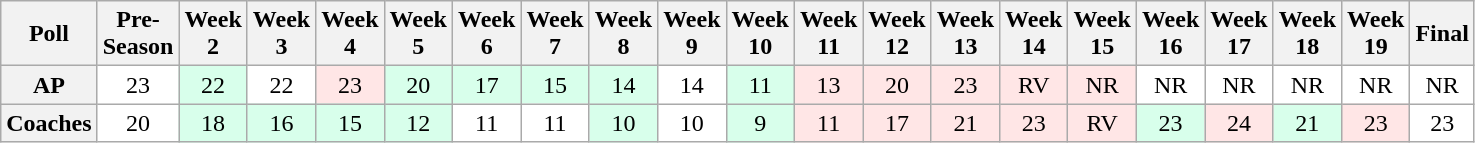<table class="wikitable" style="white-space:nowrap;">
<tr>
<th>Poll</th>
<th>Pre-<br>Season</th>
<th>Week<br>2</th>
<th>Week<br>3</th>
<th>Week<br>4</th>
<th>Week<br>5</th>
<th>Week<br>6</th>
<th>Week<br>7</th>
<th>Week<br>8</th>
<th>Week<br>9</th>
<th>Week<br>10</th>
<th>Week<br>11</th>
<th>Week<br>12</th>
<th>Week<br>13</th>
<th>Week<br>14</th>
<th>Week<br>15</th>
<th>Week<br>16</th>
<th>Week<br>17</th>
<th>Week<br>18</th>
<th>Week<br>19</th>
<th>Final</th>
</tr>
<tr style="text-align:center;">
<th>AP</th>
<td style="background:#FFF;">23</td>
<td style="background:#d8ffeb;">22</td>
<td style="background:#FFF;">22</td>
<td style="background:#ffe6e6;">23</td>
<td style="background:#d8ffeb;">20</td>
<td style="background:#d8ffeb;">17</td>
<td style="background:#d8ffeb;">15</td>
<td style="background:#d8ffeb;">14</td>
<td style="background:#FFF;">14</td>
<td style="background:#d8ffeb;">11</td>
<td style="background:#ffe6e6;">13</td>
<td style="background:#ffe6e6;">20</td>
<td style="background:#ffe6e6;">23</td>
<td style="background:#ffe6e6;">RV</td>
<td style="background:#ffe6e6;">NR</td>
<td style="background:#FFF;">NR</td>
<td style="background:#FFF;">NR</td>
<td style="background:#FFF;">NR</td>
<td style="background:#FFF;">NR</td>
<td style="background:#FFF;">NR</td>
</tr>
<tr style="text-align:center;">
<th>Coaches</th>
<td style="background:#FFF;">20</td>
<td style="background:#d8ffeb;">18</td>
<td style="background:#d8ffeb;">16</td>
<td style="background:#d8ffeb;">15</td>
<td style="background:#d8ffeb;">12</td>
<td style="background:#FFF;">11</td>
<td style="background:#FFF;">11</td>
<td style="background:#d8ffeb;">10</td>
<td style="background:#FFF;">10</td>
<td style="background:#d8ffeb;">9</td>
<td style="background:#ffe6e6;">11</td>
<td style="background:#ffe6e6;">17</td>
<td style="background:#ffe6e6;">21</td>
<td style="background:#ffe6e6;">23</td>
<td style="background:#ffe6e6;">RV</td>
<td style="background:#d8ffeb;">23</td>
<td style="background:#ffe6e6;">24</td>
<td style="background:#d8ffeb;">21</td>
<td style="background:#ffe6e6;">23</td>
<td style="background:#FFF;">23</td>
</tr>
</table>
